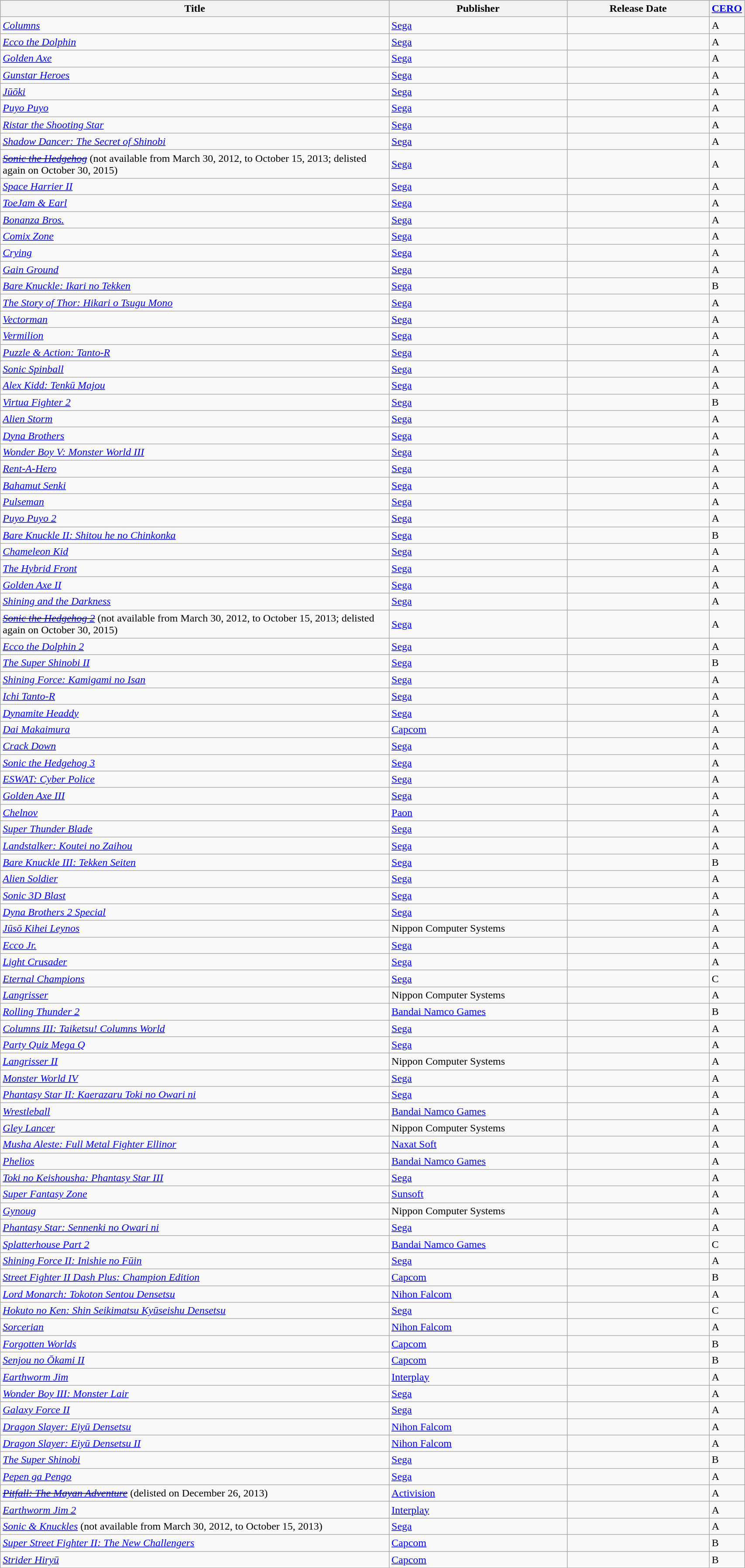<table class="wikitable sortable" style="width:90%">
<tr>
<th width="55%">Title</th>
<th width="25%">Publisher</th>
<th width="20%">Release Date</th>
<th width="10%"><a href='#'>CERO</a></th>
</tr>
<tr>
<td><em><a href='#'>Columns</a></em></td>
<td><a href='#'>Sega</a></td>
<td></td>
<td>A</td>
</tr>
<tr>
<td><em><a href='#'>Ecco the Dolphin</a></em></td>
<td><a href='#'>Sega</a></td>
<td></td>
<td>A</td>
</tr>
<tr>
<td><em><a href='#'>Golden Axe</a></em></td>
<td><a href='#'>Sega</a></td>
<td></td>
<td>A</td>
</tr>
<tr>
<td><em><a href='#'>Gunstar Heroes</a></em></td>
<td><a href='#'>Sega</a></td>
<td></td>
<td>A</td>
</tr>
<tr>
<td><em><a href='#'>Jūōki</a></em></td>
<td><a href='#'>Sega</a></td>
<td></td>
<td>A</td>
</tr>
<tr>
<td><em><a href='#'>Puyo Puyo</a></em></td>
<td><a href='#'>Sega</a></td>
<td></td>
<td>A</td>
</tr>
<tr>
<td><em><a href='#'>Ristar the Shooting Star</a></em></td>
<td><a href='#'>Sega</a></td>
<td></td>
<td>A</td>
</tr>
<tr>
<td><em><a href='#'>Shadow Dancer: The Secret of Shinobi</a></em></td>
<td><a href='#'>Sega</a></td>
<td></td>
<td>A</td>
</tr>
<tr>
<td><s><em><a href='#'>Sonic the Hedgehog</a></em></s> (not available from March 30, 2012, to October 15, 2013; delisted again on October 30, 2015)</td>
<td><a href='#'>Sega</a></td>
<td></td>
<td>A</td>
</tr>
<tr>
<td><em><a href='#'>Space Harrier II</a></em></td>
<td><a href='#'>Sega</a></td>
<td></td>
<td>A</td>
</tr>
<tr>
<td><em><a href='#'>ToeJam & Earl</a></em></td>
<td><a href='#'>Sega</a></td>
<td></td>
<td>A</td>
</tr>
<tr>
<td><em><a href='#'>Bonanza Bros.</a></em></td>
<td><a href='#'>Sega</a></td>
<td></td>
<td>A</td>
</tr>
<tr>
<td><em><a href='#'>Comix Zone</a></em></td>
<td><a href='#'>Sega</a></td>
<td></td>
<td>A</td>
</tr>
<tr>
<td><em><a href='#'>Crying</a></em></td>
<td><a href='#'>Sega</a></td>
<td></td>
<td>A</td>
</tr>
<tr>
<td><em><a href='#'>Gain Ground</a></em></td>
<td><a href='#'>Sega</a></td>
<td></td>
<td>A</td>
</tr>
<tr>
<td><em><a href='#'>Bare Knuckle: Ikari no Tekken</a></em></td>
<td><a href='#'>Sega</a></td>
<td></td>
<td>B</td>
</tr>
<tr>
<td><em><a href='#'>The Story of Thor: Hikari o Tsugu Mono</a></em></td>
<td><a href='#'>Sega</a></td>
<td></td>
<td>A</td>
</tr>
<tr>
<td><em><a href='#'>Vectorman</a></em></td>
<td><a href='#'>Sega</a></td>
<td></td>
<td>A</td>
</tr>
<tr>
<td><em><a href='#'>Vermilion</a></em></td>
<td><a href='#'>Sega</a></td>
<td></td>
<td>A</td>
</tr>
<tr>
<td><em><a href='#'>Puzzle & Action: Tanto-R</a></em></td>
<td><a href='#'>Sega</a></td>
<td></td>
<td>A</td>
</tr>
<tr>
<td><em><a href='#'>Sonic Spinball</a></em></td>
<td><a href='#'>Sega</a></td>
<td></td>
<td>A</td>
</tr>
<tr>
<td><em><a href='#'>Alex Kidd: Tenkū Majou</a></em></td>
<td><a href='#'>Sega</a></td>
<td></td>
<td>A</td>
</tr>
<tr>
<td><em><a href='#'>Virtua Fighter 2</a></em></td>
<td><a href='#'>Sega</a></td>
<td></td>
<td>B</td>
</tr>
<tr>
<td><em><a href='#'>Alien Storm</a></em></td>
<td><a href='#'>Sega</a></td>
<td></td>
<td>A</td>
</tr>
<tr>
<td><em><a href='#'>Dyna Brothers</a></em></td>
<td><a href='#'>Sega</a></td>
<td></td>
<td>A</td>
</tr>
<tr>
<td><em><a href='#'>Wonder Boy V: Monster World III</a></em></td>
<td><a href='#'>Sega</a></td>
<td></td>
<td>A</td>
</tr>
<tr>
<td><em><a href='#'>Rent-A-Hero</a></em></td>
<td><a href='#'>Sega</a></td>
<td></td>
<td>A</td>
</tr>
<tr>
<td><em><a href='#'>Bahamut Senki</a></em></td>
<td><a href='#'>Sega</a></td>
<td></td>
<td>A</td>
</tr>
<tr>
<td><em><a href='#'>Pulseman</a></em></td>
<td><a href='#'>Sega</a></td>
<td></td>
<td>A</td>
</tr>
<tr>
<td><em><a href='#'>Puyo Puyo 2</a></em></td>
<td><a href='#'>Sega</a></td>
<td></td>
<td>A</td>
</tr>
<tr>
<td><em><a href='#'>Bare Knuckle II: Shitou he no Chinkonka</a></em></td>
<td><a href='#'>Sega</a></td>
<td></td>
<td>B</td>
</tr>
<tr>
<td><em><a href='#'>Chameleon Kid</a></em></td>
<td><a href='#'>Sega</a></td>
<td></td>
<td>A</td>
</tr>
<tr>
<td><em><a href='#'>The Hybrid Front</a></em></td>
<td><a href='#'>Sega</a></td>
<td></td>
<td>A</td>
</tr>
<tr>
<td><em><a href='#'>Golden Axe II</a></em></td>
<td><a href='#'>Sega</a></td>
<td></td>
<td>A</td>
</tr>
<tr>
<td><em><a href='#'>Shining and the Darkness</a></em></td>
<td><a href='#'>Sega</a></td>
<td></td>
<td>A</td>
</tr>
<tr>
<td><s><em><a href='#'>Sonic the Hedgehog 2</a></em></s> (not available from March 30, 2012, to October 15, 2013; delisted again on October 30, 2015)</td>
<td><a href='#'>Sega</a></td>
<td></td>
<td>A</td>
</tr>
<tr>
<td><em><a href='#'>Ecco the Dolphin 2</a></em></td>
<td><a href='#'>Sega</a></td>
<td></td>
<td>A</td>
</tr>
<tr>
<td><em><a href='#'>The Super Shinobi II</a></em></td>
<td><a href='#'>Sega</a></td>
<td></td>
<td>B</td>
</tr>
<tr>
<td><em><a href='#'>Shining Force: Kamigami no Isan</a></em></td>
<td><a href='#'>Sega</a></td>
<td></td>
<td>A</td>
</tr>
<tr>
<td><em><a href='#'>Ichi Tanto-R</a></em></td>
<td><a href='#'>Sega</a></td>
<td></td>
<td>A</td>
</tr>
<tr>
<td><em><a href='#'>Dynamite Headdy</a></em></td>
<td><a href='#'>Sega</a></td>
<td></td>
<td>A</td>
</tr>
<tr>
<td><em><a href='#'>Dai Makaimura</a></em></td>
<td><a href='#'>Capcom</a></td>
<td></td>
<td>A</td>
</tr>
<tr>
<td><em><a href='#'>Crack Down</a></em></td>
<td><a href='#'>Sega</a></td>
<td></td>
<td>A</td>
</tr>
<tr>
<td><em><a href='#'>Sonic the Hedgehog 3</a></em></td>
<td><a href='#'>Sega</a></td>
<td></td>
<td>A</td>
</tr>
<tr>
<td><em><a href='#'>ESWAT: Cyber Police</a></em></td>
<td><a href='#'>Sega</a></td>
<td></td>
<td>A</td>
</tr>
<tr>
<td><em><a href='#'>Golden Axe III</a></em></td>
<td><a href='#'>Sega</a></td>
<td></td>
<td>A</td>
</tr>
<tr>
<td><em><a href='#'>Chelnov</a></em></td>
<td><a href='#'>Paon</a></td>
<td></td>
<td>A</td>
</tr>
<tr>
<td><em><a href='#'>Super Thunder Blade</a></em></td>
<td><a href='#'>Sega</a></td>
<td></td>
<td>A</td>
</tr>
<tr>
<td><em><a href='#'>Landstalker: Koutei no Zaihou</a></em></td>
<td><a href='#'>Sega</a></td>
<td></td>
<td>A</td>
</tr>
<tr>
<td><em><a href='#'>Bare Knuckle III: Tekken Seiten</a></em></td>
<td><a href='#'>Sega</a></td>
<td></td>
<td>B</td>
</tr>
<tr>
<td><em><a href='#'>Alien Soldier</a></em></td>
<td><a href='#'>Sega</a></td>
<td></td>
<td>A</td>
</tr>
<tr>
<td><em><a href='#'>Sonic 3D Blast</a></em></td>
<td><a href='#'>Sega</a></td>
<td></td>
<td>A</td>
</tr>
<tr>
<td><em><a href='#'>Dyna Brothers 2 Special</a></em></td>
<td><a href='#'>Sega</a></td>
<td></td>
<td>A</td>
</tr>
<tr>
<td><em><a href='#'>Jūsō Kihei Leynos</a></em></td>
<td>Nippon Computer Systems</td>
<td></td>
<td>A</td>
</tr>
<tr>
<td><em><a href='#'>Ecco Jr.</a></em></td>
<td><a href='#'>Sega</a></td>
<td></td>
<td>A</td>
</tr>
<tr>
<td><em><a href='#'>Light Crusader</a></em></td>
<td><a href='#'>Sega</a></td>
<td></td>
<td>A</td>
</tr>
<tr>
<td><em><a href='#'>Eternal Champions</a></em></td>
<td><a href='#'>Sega</a></td>
<td></td>
<td>C</td>
</tr>
<tr>
<td><em><a href='#'>Langrisser</a></em></td>
<td>Nippon Computer Systems</td>
<td></td>
<td>A</td>
</tr>
<tr>
<td><em><a href='#'>Rolling Thunder 2</a></em></td>
<td><a href='#'>Bandai Namco Games</a></td>
<td></td>
<td>B</td>
</tr>
<tr>
<td><em><a href='#'>Columns III: Taiketsu! Columns World</a></em></td>
<td><a href='#'>Sega</a></td>
<td></td>
<td>A</td>
</tr>
<tr>
<td><em><a href='#'>Party Quiz Mega Q</a></em></td>
<td><a href='#'>Sega</a></td>
<td></td>
<td>A</td>
</tr>
<tr>
<td><em><a href='#'>Langrisser II</a></em></td>
<td>Nippon Computer Systems</td>
<td></td>
<td>A</td>
</tr>
<tr>
<td><em><a href='#'>Monster World IV</a></em></td>
<td><a href='#'>Sega</a></td>
<td></td>
<td>A</td>
</tr>
<tr>
<td><em><a href='#'>Phantasy Star II: Kaerazaru Toki no Owari ni</a></em></td>
<td><a href='#'>Sega</a></td>
<td></td>
<td>A</td>
</tr>
<tr>
<td><em><a href='#'>Wrestleball</a></em></td>
<td><a href='#'>Bandai Namco Games</a></td>
<td></td>
<td>A</td>
</tr>
<tr>
<td><em><a href='#'>Gley Lancer</a></em></td>
<td>Nippon Computer Systems</td>
<td></td>
<td>A</td>
</tr>
<tr>
<td><em><a href='#'>Musha Aleste: Full Metal Fighter Ellinor</a></em></td>
<td><a href='#'>Naxat Soft</a></td>
<td></td>
<td>A</td>
</tr>
<tr>
<td><em><a href='#'>Phelios</a></em></td>
<td><a href='#'>Bandai Namco Games</a></td>
<td></td>
<td>A</td>
</tr>
<tr>
<td><em><a href='#'>Toki no Keishousha: Phantasy Star III</a></em></td>
<td><a href='#'>Sega</a></td>
<td></td>
<td>A</td>
</tr>
<tr>
<td><em><a href='#'>Super Fantasy Zone</a></em></td>
<td><a href='#'>Sunsoft</a></td>
<td></td>
<td>A</td>
</tr>
<tr>
<td><em><a href='#'>Gynoug</a></em></td>
<td>Nippon Computer Systems</td>
<td></td>
<td>A</td>
</tr>
<tr>
<td><em><a href='#'>Phantasy Star: Sennenki no Owari ni</a></em></td>
<td><a href='#'>Sega</a></td>
<td></td>
<td>A</td>
</tr>
<tr>
<td><em><a href='#'>Splatterhouse Part 2</a></em></td>
<td><a href='#'>Bandai Namco Games</a></td>
<td></td>
<td>C</td>
</tr>
<tr>
<td><em><a href='#'>Shining Force II: Inishie no Fūin</a></em></td>
<td><a href='#'>Sega</a></td>
<td></td>
<td>A</td>
</tr>
<tr>
<td><em><a href='#'>Street Fighter II Dash Plus: Champion Edition</a></em></td>
<td><a href='#'>Capcom</a></td>
<td></td>
<td>B</td>
</tr>
<tr>
<td><em><a href='#'>Lord Monarch: Tokoton Sentou Densetsu</a></em></td>
<td><a href='#'>Nihon Falcom</a></td>
<td></td>
<td>A</td>
</tr>
<tr>
<td><em><a href='#'>Hokuto no Ken: Shin Seikimatsu Kyūseishu Densetsu</a></em></td>
<td><a href='#'>Sega</a></td>
<td></td>
<td>C</td>
</tr>
<tr>
<td><em><a href='#'>Sorcerian</a></em></td>
<td><a href='#'>Nihon Falcom</a></td>
<td></td>
<td>A</td>
</tr>
<tr>
<td><em><a href='#'>Forgotten Worlds</a></em></td>
<td><a href='#'>Capcom</a></td>
<td></td>
<td>B</td>
</tr>
<tr>
<td><em><a href='#'>Senjou no Ōkami II</a></em></td>
<td><a href='#'>Capcom</a></td>
<td></td>
<td>B</td>
</tr>
<tr>
<td><em><a href='#'>Earthworm Jim</a></em></td>
<td><a href='#'>Interplay</a></td>
<td></td>
<td>A</td>
</tr>
<tr>
<td><em><a href='#'>Wonder Boy III: Monster Lair</a></em></td>
<td><a href='#'>Sega</a></td>
<td></td>
<td>A</td>
</tr>
<tr>
<td><em><a href='#'>Galaxy Force II</a></em></td>
<td><a href='#'>Sega</a></td>
<td></td>
<td>A</td>
</tr>
<tr>
<td><em><a href='#'>Dragon Slayer: Eiyū Densetsu</a></em></td>
<td><a href='#'>Nihon Falcom</a></td>
<td></td>
<td>A</td>
</tr>
<tr>
<td><em><a href='#'>Dragon Slayer: Eiyū Densetsu II</a></em></td>
<td><a href='#'>Nihon Falcom</a></td>
<td></td>
<td>A</td>
</tr>
<tr>
<td><em><a href='#'>The Super Shinobi</a></em></td>
<td><a href='#'>Sega</a></td>
<td></td>
<td>B</td>
</tr>
<tr>
<td><em><a href='#'>Pepen ga Pengo</a></em></td>
<td><a href='#'>Sega</a></td>
<td></td>
<td>A</td>
</tr>
<tr>
<td><s><em><a href='#'>Pitfall: The Mayan Adventure</a></em></s> (delisted on December 26, 2013)</td>
<td><a href='#'>Activision</a></td>
<td></td>
<td>A</td>
</tr>
<tr>
<td><em><a href='#'>Earthworm Jim 2</a></em></td>
<td><a href='#'>Interplay</a></td>
<td></td>
<td>A</td>
</tr>
<tr>
<td><em><a href='#'>Sonic & Knuckles</a></em> (not available from March 30, 2012, to October 15, 2013)</td>
<td><a href='#'>Sega</a></td>
<td></td>
<td>A</td>
</tr>
<tr>
<td><em><a href='#'>Super Street Fighter II: The New Challengers</a></em></td>
<td><a href='#'>Capcom</a></td>
<td></td>
<td>B</td>
</tr>
<tr>
<td><em><a href='#'>Strider Hiryū</a></em></td>
<td><a href='#'>Capcom</a></td>
<td></td>
<td>B</td>
</tr>
</table>
